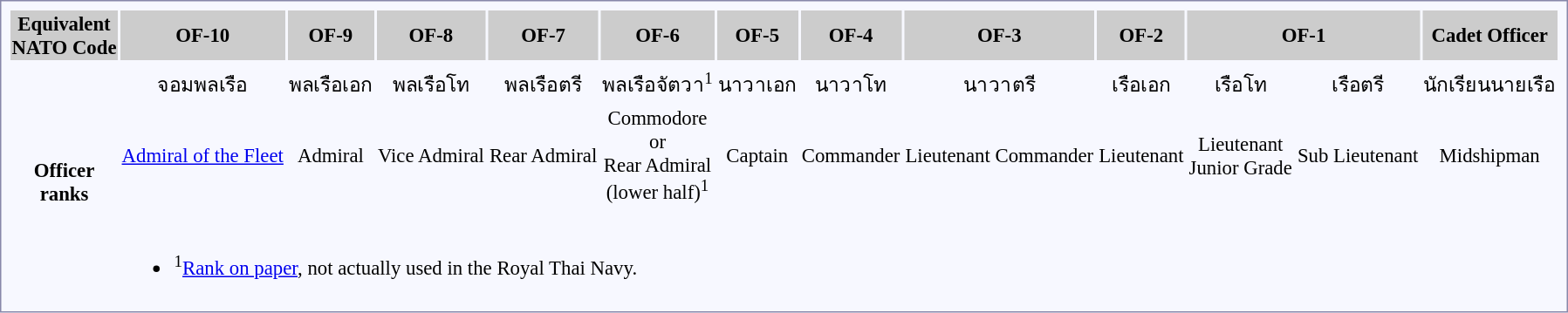<table style="border:1px solid #8888aa; background:#f7f8ff; padding:5px; font-size:95%; margin:0 12px 12px 0;" style="margin:auto; width:100%;">
<tr style="background-color:#CCCCCC;">
<th>Equivalent<br>NATO Code</th>
<th>OF-10</th>
<th>OF-9</th>
<th>OF-8</th>
<th>OF-7</th>
<th>OF-6</th>
<th>OF-5</th>
<th>OF-4</th>
<th>OF-3</th>
<th>OF-2</th>
<th colspan=2>OF-1</th>
<th>Cadet Officer</th>
</tr>
<tr style="text-align:center;">
<td rowspan=4><strong>Officer<br>ranks</strong></td>
<td></td>
<td></td>
<td></td>
<td></td>
<td></td>
<td></td>
<td></td>
<td></td>
<td></td>
<td></td>
<td></td>
<td></td>
</tr>
<tr style="text-align:center;">
<td>จอมพลเรือ</td>
<td>พลเรือเอก</td>
<td>พลเรือโท</td>
<td>พลเรือตรี</td>
<td>พลเรือจัตวา<sup>1</sup></td>
<td>นาวาเอก</td>
<td>นาวาโท</td>
<td>นาวาตรี</td>
<td>เรือเอก</td>
<td>เรือโท</td>
<td>เรือตรี</td>
<td>นักเรียนนายเรือ</td>
</tr>
<tr style="text-align:center;">
<td><a href='#'>Admiral of the Fleet</a></td>
<td>Admiral</td>
<td>Vice Admiral</td>
<td>Rear Admiral</td>
<td>Commodore<br>or<br>Rear Admiral<br>(lower half)<sup>1</sup></td>
<td>Captain</td>
<td>Commander</td>
<td>Lieutenant Commander</td>
<td>Lieutenant</td>
<td>Lieutenant<br>Junior Grade</td>
<td>Sub Lieutenant</td>
<td>Midshipman</td>
</tr>
<tr>
<td colspan = 12><br><ul><li><sup>1</sup><a href='#'>Rank on paper</a>, not actually used in the Royal Thai Navy.</li></ul></td>
</tr>
</table>
